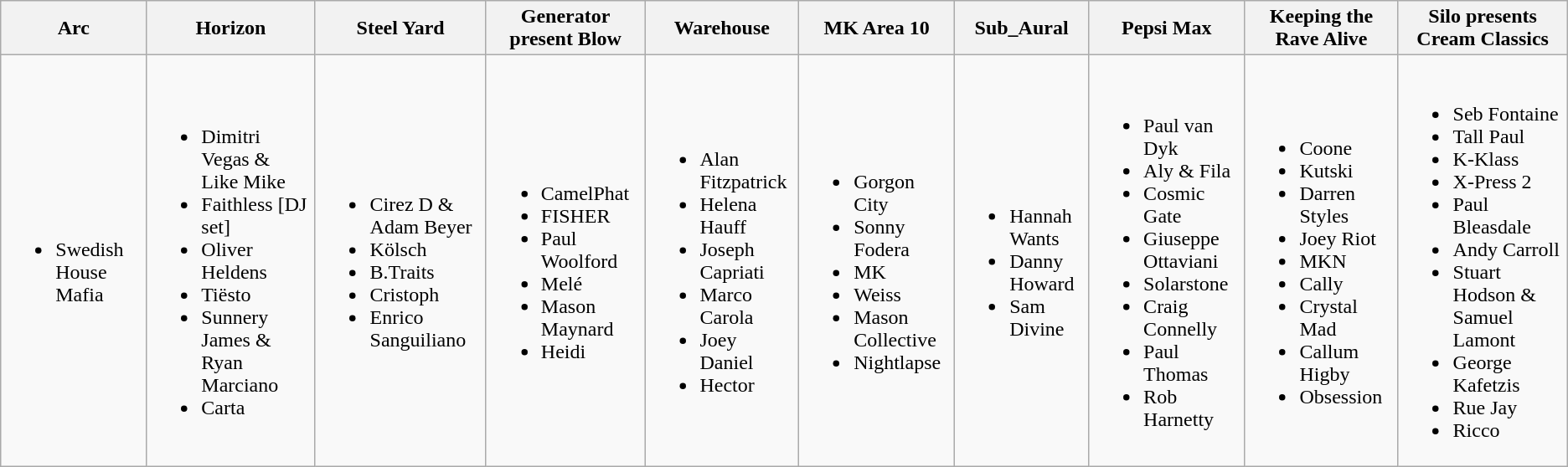<table class="wikitable">
<tr>
<th>Arc</th>
<th>Horizon</th>
<th>Steel Yard</th>
<th>Generator present Blow</th>
<th>Warehouse</th>
<th>MK Area 10</th>
<th>Sub_Aural</th>
<th>Pepsi Max</th>
<th>Keeping the Rave Alive</th>
<th>Silo presents Cream Classics</th>
</tr>
<tr>
<td><br><ul><li>Swedish House Mafia</li></ul></td>
<td><br><ul><li>Dimitri Vegas & Like Mike</li><li>Faithless [DJ set]</li><li>Oliver Heldens</li><li>Tiësto</li><li>Sunnery James & Ryan Marciano</li><li>Carta</li></ul></td>
<td><br><ul><li>Cirez D & Adam Beyer</li><li>Kölsch</li><li>B.Traits</li><li>Cristoph</li><li>Enrico Sanguiliano</li></ul></td>
<td><br><ul><li>CamelPhat</li><li>FISHER</li><li>Paul Woolford</li><li>Melé</li><li>Mason Maynard</li><li>Heidi</li></ul></td>
<td><br><ul><li>Alan Fitzpatrick</li><li>Helena Hauff</li><li>Joseph Capriati</li><li>Marco Carola</li><li>Joey Daniel</li><li>Hector</li></ul></td>
<td><br><ul><li>Gorgon City</li><li>Sonny Fodera</li><li>MK</li><li>Weiss</li><li>Mason Collective</li><li>Nightlapse</li></ul></td>
<td><br><ul><li>Hannah Wants</li><li>Danny Howard</li><li>Sam Divine</li></ul></td>
<td><br><ul><li>Paul van Dyk</li><li>Aly & Fila</li><li>Cosmic Gate</li><li>Giuseppe Ottaviani</li><li>Solarstone</li><li>Craig Connelly</li><li>Paul Thomas</li><li>Rob Harnetty</li></ul></td>
<td><br><ul><li>Coone</li><li>Kutski</li><li>Darren Styles</li><li>Joey Riot</li><li>MKN</li><li>Cally</li><li>Crystal Mad</li><li>Callum Higby</li><li>Obsession</li></ul></td>
<td><br><ul><li>Seb Fontaine</li><li>Tall Paul</li><li>K-Klass</li><li>X-Press 2</li><li>Paul Bleasdale</li><li>Andy Carroll</li><li>Stuart Hodson & Samuel Lamont</li><li>George Kafetzis</li><li>Rue Jay</li><li>Ricco</li></ul></td>
</tr>
</table>
